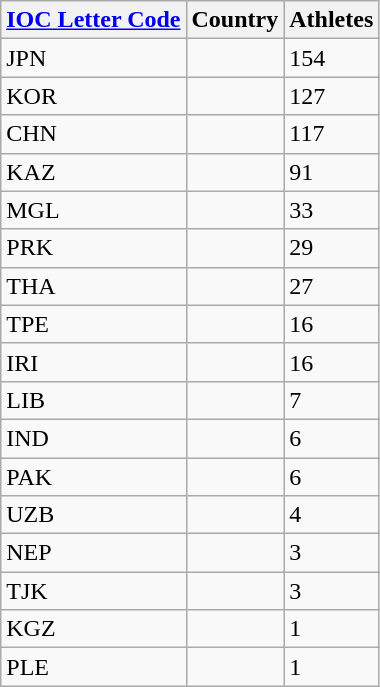<table class="wikitable collapsible collapsed sortable" style="border:0;">
<tr>
<th><a href='#'>IOC Letter Code</a></th>
<th>Country</th>
<th>Athletes</th>
</tr>
<tr>
<td>JPN</td>
<td></td>
<td>154</td>
</tr>
<tr>
<td>KOR</td>
<td></td>
<td>127</td>
</tr>
<tr>
<td>CHN</td>
<td></td>
<td>117</td>
</tr>
<tr>
<td>KAZ</td>
<td></td>
<td>91</td>
</tr>
<tr>
<td>MGL</td>
<td></td>
<td>33</td>
</tr>
<tr>
<td>PRK</td>
<td></td>
<td>29</td>
</tr>
<tr>
<td>THA</td>
<td></td>
<td>27</td>
</tr>
<tr>
<td>TPE</td>
<td></td>
<td>16</td>
</tr>
<tr>
<td>IRI</td>
<td></td>
<td>16</td>
</tr>
<tr>
<td>LIB</td>
<td></td>
<td>7</td>
</tr>
<tr>
<td>IND</td>
<td></td>
<td>6</td>
</tr>
<tr>
<td>PAK</td>
<td></td>
<td>6</td>
</tr>
<tr>
<td>UZB</td>
<td></td>
<td>4</td>
</tr>
<tr>
<td>NEP</td>
<td></td>
<td>3</td>
</tr>
<tr>
<td>TJK</td>
<td></td>
<td>3</td>
</tr>
<tr>
<td>KGZ</td>
<td></td>
<td>1</td>
</tr>
<tr>
<td>PLE</td>
<td></td>
<td>1</td>
</tr>
<tr>
</tr>
</table>
